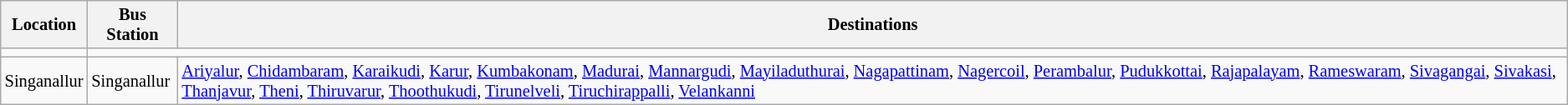<table class="wikitable sortable" style="font-size: 85%">
<tr>
<th>Location</th>
<th>Bus Station</th>
<th>Destinations</th>
</tr>
<tr>
<td rowspan="1"></td>
</tr>
<tr>
<td>Singanallur</td>
<td>Singanallur</td>
<td><a href='#'>Ariyalur</a>, <a href='#'>Chidambaram</a>, <a href='#'>Karaikudi</a>, <a href='#'>Karur</a>, <a href='#'>Kumbakonam</a>, <a href='#'>Madurai</a>, <a href='#'>Mannargudi</a>, <a href='#'>Mayiladuthurai</a>, <a href='#'>Nagapattinam</a>, <a href='#'>Nagercoil</a>, <a href='#'>Perambalur</a>, <a href='#'>Pudukkottai</a>, <a href='#'>Rajapalayam</a>, <a href='#'>Rameswaram</a>, <a href='#'>Sivagangai</a>, <a href='#'>Sivakasi</a>, <a href='#'>Thanjavur</a>, <a href='#'>Theni</a>, <a href='#'>Thiruvarur</a>, <a href='#'>Thoothukudi</a>, <a href='#'>Tirunelveli</a>, <a href='#'>Tiruchirappalli</a>, <a href='#'>Velankanni</a></td>
</tr>
</table>
